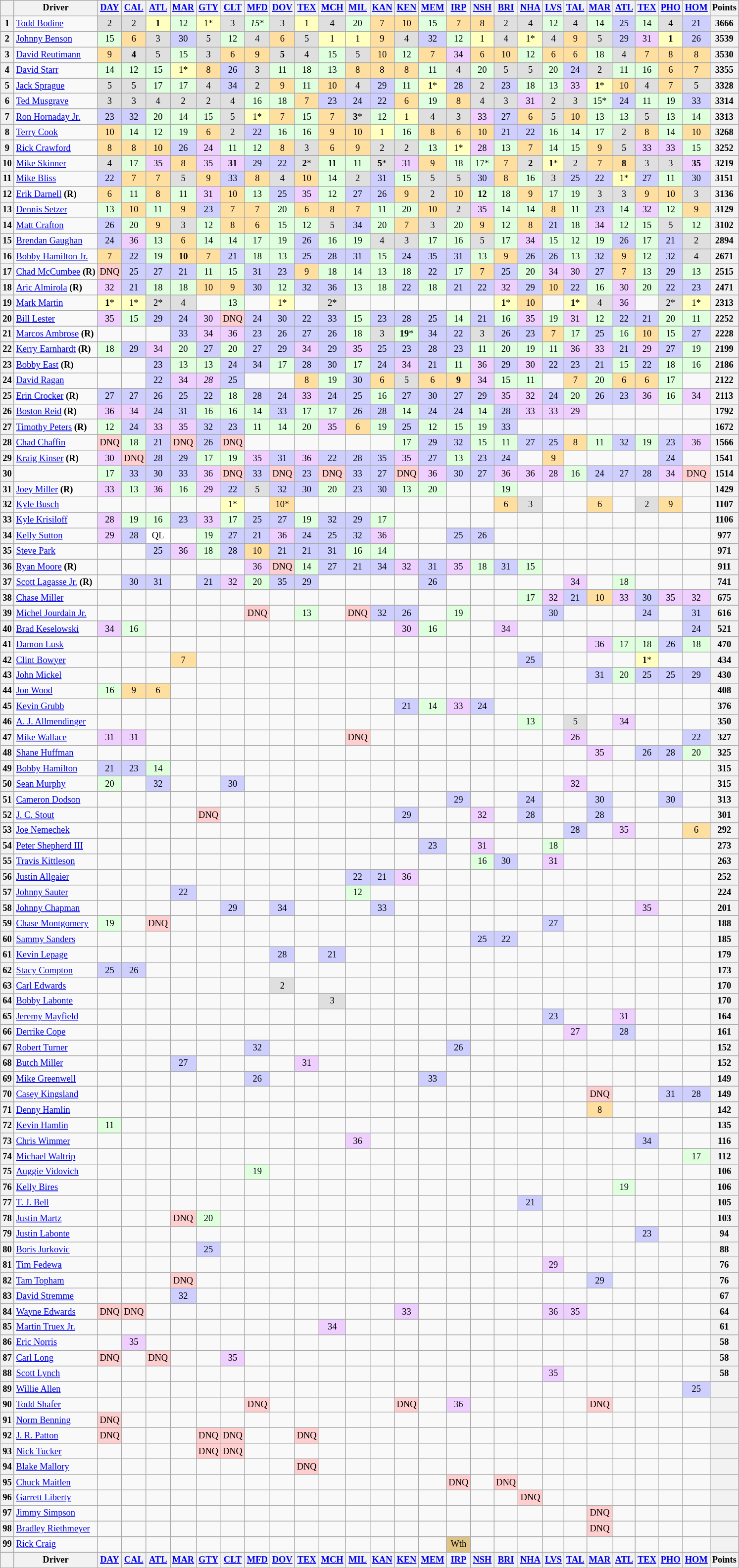<table class="wikitable" style="font-size:77%; text-align:center">
<tr valign="top">
<th valign="middle"></th>
<th valign="middle">Driver</th>
<th><a href='#'>DAY</a></th>
<th><a href='#'>CAL</a></th>
<th><a href='#'>ATL</a></th>
<th><a href='#'>MAR</a></th>
<th><a href='#'>GTY</a></th>
<th><a href='#'>CLT</a></th>
<th><a href='#'>MFD</a></th>
<th><a href='#'>DOV</a></th>
<th><a href='#'>TEX</a></th>
<th><a href='#'>MCH</a></th>
<th><a href='#'>MIL</a></th>
<th><a href='#'>KAN</a></th>
<th><a href='#'>KEN</a></th>
<th><a href='#'>MEM</a></th>
<th><a href='#'>IRP</a></th>
<th><a href='#'>NSH</a></th>
<th><a href='#'>BRI</a></th>
<th><a href='#'>NHA</a></th>
<th><a href='#'>LVS</a></th>
<th><a href='#'>TAL</a></th>
<th><a href='#'>MAR</a></th>
<th><a href='#'>ATL</a></th>
<th><a href='#'>TEX</a></th>
<th><a href='#'>PHO</a></th>
<th><a href='#'>HOM</a></th>
<th valign="middle">Points</th>
</tr>
<tr>
<th>1</th>
<td align="left"><a href='#'>Todd Bodine</a></td>
<td style="background:#DFDFDF;">2</td>
<td style="background:#DFDFDF;">2</td>
<td style="background:#FFFFBF;"><strong>1</strong></td>
<td style="background:#DFFFDF;">12</td>
<td style="background:#FFFFBF;">1*</td>
<td style="background:#DFDFDF;">3</td>
<td style="background:#DFFFDF;"><em>15</em>*</td>
<td style="background:#DFDFDF;">3</td>
<td style="background:#FFFFBF;">1</td>
<td style="background:#DFDFDF;">4</td>
<td style="background:#DFFFDF;">20</td>
<td style="background:#FFDF9F;">7</td>
<td style="background:#FFDF9F;">10</td>
<td style="background:#DFFFDF;">15</td>
<td style="background:#FFDF9F;">7</td>
<td style="background:#FFDF9F;">8</td>
<td style="background:#DFDFDF;">2</td>
<td style="background:#DFDFDF;">4</td>
<td style="background:#DFFFDF;">12</td>
<td style="background:#DFDFDF;">4</td>
<td style="background:#DFFFDF;">14</td>
<td style="background:#CFCFFF;">25</td>
<td style="background:#DFFFDF;">14</td>
<td style="background:#DFDFDF;">4</td>
<td style="background:#CFCFFF;">21</td>
<th>3666</th>
</tr>
<tr>
<th>2</th>
<td align="left"><a href='#'>Johnny Benson</a></td>
<td style="background:#DFFFDF;">15</td>
<td style="background:#FFDF9F;">6</td>
<td style="background:#DFDFDF;">3</td>
<td style="background:#CFCFFF;">30</td>
<td style="background:#DFDFDF;">5</td>
<td style="background:#DFFFDF;">12</td>
<td style="background:#DFDFDF;">4</td>
<td style="background:#FFDF9F;">6</td>
<td style="background:#DFDFDF;">5</td>
<td style="background:#FFFFBF;">1</td>
<td style="background:#FFFFBF;">1</td>
<td style="background:#FFDF9F;">9</td>
<td style="background:#DFDFDF;">4</td>
<td style="background:#CFCFFF;">32</td>
<td style="background:#DFFFDF;">12</td>
<td style="background:#FFFFBF;">1</td>
<td style="background:#DFDFDF;">4</td>
<td style="background:#FFFFBF;">1*</td>
<td style="background:#DFDFDF;">4</td>
<td style="background:#FFDF9F;">9</td>
<td style="background:#DFDFDF;">5</td>
<td style="background:#CFCFFF;">29</td>
<td style="background:#EFCFFF;">31</td>
<td style="background:#FFFFBF;"><strong>1</strong></td>
<td style="background:#CFCFFF;">26</td>
<th>3539</th>
</tr>
<tr>
<th>3</th>
<td align="left"><a href='#'>David Reutimann</a></td>
<td style="background:#FFDF9F;">9</td>
<td style="background:#DFDFDF;"><strong>4</strong></td>
<td style="background:#DFDFDF;">5</td>
<td style="background:#DFFFDF;">15</td>
<td style="background:#DFDFDF;">3</td>
<td style="background:#FFDF9F;">6</td>
<td style="background:#FFDF9F;">9</td>
<td style="background:#DFDFDF;"><strong>5</strong></td>
<td style="background:#DFDFDF;">4</td>
<td style="background:#DFFFDF;">15</td>
<td style="background:#DFDFDF;">5</td>
<td style="background:#FFDF9F;">10</td>
<td style="background:#DFFFDF;">12</td>
<td style="background:#FFDF9F;">7</td>
<td style="background:#EFCFFF;">34</td>
<td style="background:#FFDF9F;">6</td>
<td style="background:#FFDF9F;">10</td>
<td style="background:#DFFFDF;">12</td>
<td style="background:#FFDF9F;">6</td>
<td style="background:#FFDF9F;">6</td>
<td style="background:#DFFFDF;">18</td>
<td style="background:#DFDFDF;">4</td>
<td style="background:#FFDF9F;">7</td>
<td style="background:#FFDF9F;">8</td>
<td style="background:#FFDF9F;">8</td>
<th>3530</th>
</tr>
<tr>
<th>4</th>
<td align="left"><a href='#'>David Starr</a></td>
<td style="background:#DFFFDF;">14</td>
<td style="background:#DFFFDF;">12</td>
<td style="background:#DFFFDF;">15</td>
<td style="background:#FFFFBF;">1*</td>
<td style="background:#FFDF9F;">8</td>
<td style="background:#CFCFFF;">26</td>
<td style="background:#DFDFDF;">3</td>
<td style="background:#DFFFDF;">11</td>
<td style="background:#DFFFDF;">18</td>
<td style="background:#DFFFDF;">13</td>
<td style="background:#FFDF9F;">8</td>
<td style="background:#FFDF9F;">8</td>
<td style="background:#FFDF9F;">8</td>
<td style="background:#DFFFDF;">11</td>
<td style="background:#DFDFDF;">4</td>
<td style="background:#DFFFDF;">20</td>
<td style="background:#DFDFDF;">5</td>
<td style="background:#DFDFDF;">5</td>
<td style="background:#DFFFDF;">20</td>
<td style="background:#CFCFFF;">24</td>
<td style="background:#DFDFDF;">2</td>
<td style="background:#DFFFDF;">11</td>
<td style="background:#DFFFDF;">16</td>
<td style="background:#FFDF9F;">6</td>
<td style="background:#FFDF9F;">7</td>
<th>3355</th>
</tr>
<tr>
<th>5</th>
<td align="left"><a href='#'>Jack Sprague</a></td>
<td style="background:#DFDFDF;">5</td>
<td style="background:#DFDFDF;">5</td>
<td style="background:#DFFFDF;">17</td>
<td style="background:#DFFFDF;">17</td>
<td style="background:#DFDFDF;">4</td>
<td style="background:#CFCFFF;">34</td>
<td style="background:#DFDFDF;">2</td>
<td style="background:#FFDF9F;">9</td>
<td style="background:#DFFFDF;">11</td>
<td style="background:#FFDF9F;">10</td>
<td style="background:#DFDFDF;">4</td>
<td style="background:#CFCFFF;">29</td>
<td style="background:#DFFFDF;">11</td>
<td style="background:#FFFFBF;"><strong>1</strong>*</td>
<td style="background:#CFCFFF;">28</td>
<td style="background:#DFDFDF;">2</td>
<td style="background:#CFCFFF;">23</td>
<td style="background:#DFFFDF;">18</td>
<td style="background:#DFFFDF;">13</td>
<td style="background:#EFCFFF;">33</td>
<td style="background:#FFFFBF;"><strong>1</strong>*</td>
<td style="background:#FFDF9F;">10</td>
<td style="background:#DFDFDF;">4</td>
<td style="background:#FFDF9F;">7</td>
<td style="background:#DFDFDF;">5</td>
<th>3328</th>
</tr>
<tr>
<th>6</th>
<td align="left"><a href='#'>Ted Musgrave</a></td>
<td style="background:#DFDFDF;">3</td>
<td style="background:#DFDFDF;">3</td>
<td style="background:#DFDFDF;">4</td>
<td style="background:#DFDFDF;">2</td>
<td style="background:#DFDFDF;">2</td>
<td style="background:#DFDFDF;">4</td>
<td style="background:#DFFFDF;">16</td>
<td style="background:#DFFFDF;">18</td>
<td style="background:#FFDF9F;">7</td>
<td style="background:#CFCFFF;">23</td>
<td style="background:#CFCFFF;">24</td>
<td style="background:#CFCFFF;">22</td>
<td style="background:#FFDF9F;">6</td>
<td style="background:#DFFFDF;">19</td>
<td style="background:#FFDF9F;">8</td>
<td style="background:#DFDFDF;">4</td>
<td style="background:#DFDFDF;">3</td>
<td style="background:#EFCFFF;">31</td>
<td style="background:#DFDFDF;">2</td>
<td style="background:#DFDFDF;">3</td>
<td style="background:#DFFFDF;">15*</td>
<td style="background:#CFCFFF;">24</td>
<td style="background:#DFFFDF;">11</td>
<td style="background:#DFFFDF;">19</td>
<td style="background:#CFCFFF;">33</td>
<th>3314</th>
</tr>
<tr>
<th>7</th>
<td align="left"><a href='#'>Ron Hornaday Jr.</a></td>
<td style="background:#CFCFFF;">23</td>
<td style="background:#CFCFFF;">32</td>
<td style="background:#DFFFDF;">20</td>
<td style="background:#DFFFDF;">14</td>
<td style="background:#DFFFDF;">15</td>
<td style="background:#DFDFDF;">5</td>
<td style="background:#FFFFBF;">1*</td>
<td style="background:#FFDF9F;">7</td>
<td style="background:#DFFFDF;">15</td>
<td style="background:#FFDF9F;">7</td>
<td style="background:#DFDFDF;"><strong>3</strong>*</td>
<td style="background:#DFFFDF;">12</td>
<td style="background:#FFFFBF;">1</td>
<td style="background:#DFDFDF;">4</td>
<td style="background:#DFDFDF;">3</td>
<td style="background:#EFCFFF;">33</td>
<td style="background:#CFCFFF;">27</td>
<td style="background:#FFDF9F;">6</td>
<td style="background:#DFDFDF;">5</td>
<td style="background:#FFDF9F;">10</td>
<td style="background:#DFFFDF;">13</td>
<td style="background:#DFFFDF;">13</td>
<td style="background:#DFDFDF;">5</td>
<td style="background:#DFFFDF;">13</td>
<td style="background:#DFFFDF;">14</td>
<th>3313</th>
</tr>
<tr>
<th>8</th>
<td align="left"><a href='#'>Terry Cook</a></td>
<td style="background:#FFDF9F;">10</td>
<td style="background:#DFFFDF;">14</td>
<td style="background:#DFFFDF;">12</td>
<td style="background:#DFFFDF;">19</td>
<td style="background:#FFDF9F;">6</td>
<td style="background:#DFDFDF;">2</td>
<td style="background:#CFCFFF;">22</td>
<td style="background:#DFFFDF;">16</td>
<td style="background:#DFFFDF;">16</td>
<td style="background:#FFDF9F;">9</td>
<td style="background:#FFDF9F;">10</td>
<td style="background:#FFFFBF;">1</td>
<td style="background:#DFFFDF;">16</td>
<td style="background:#FFDF9F;">8</td>
<td style="background:#FFDF9F;">6</td>
<td style="background:#FFDF9F;">10</td>
<td style="background:#CFCFFF;">21</td>
<td style="background:#CFCFFF;">22</td>
<td style="background:#DFFFDF;">16</td>
<td style="background:#DFFFDF;">14</td>
<td style="background:#DFFFDF;">17</td>
<td style="background:#DFDFDF;">2</td>
<td style="background:#FFDF9F;">8</td>
<td style="background:#DFFFDF;">14</td>
<td style="background:#FFDF9F;">10</td>
<th>3268</th>
</tr>
<tr>
<th>9</th>
<td align="left"><a href='#'>Rick Crawford</a></td>
<td style="background:#FFDF9F;">8</td>
<td style="background:#FFDF9F;">8</td>
<td style="background:#FFDF9F;">10</td>
<td style="background:#CFCFFF;">26</td>
<td style="background:#EFCFFF;">24</td>
<td style="background:#DFFFDF;">11</td>
<td style="background:#DFFFDF;">12</td>
<td style="background:#FFDF9F;">8</td>
<td style="background:#DFDFDF;">3</td>
<td style="background:#FFDF9F;">6</td>
<td style="background:#FFDF9F;">9</td>
<td style="background:#DFDFDF;">2</td>
<td style="background:#DFDFDF;">2</td>
<td style="background:#DFFFDF;">13</td>
<td style="background:#FFFFBF;">1*</td>
<td style="background:#EFCFFF;">28</td>
<td style="background:#DFFFDF;">13</td>
<td style="background:#FFDF9F;">7</td>
<td style="background:#DFFFDF;">14</td>
<td style="background:#DFFFDF;">15</td>
<td style="background:#FFDF9F;">9</td>
<td style="background:#DFDFDF;">5</td>
<td style="background:#EFCFFF;">33</td>
<td style="background:#EFCFFF;">33</td>
<td style="background:#DFFFDF;">15</td>
<th>3252</th>
</tr>
<tr>
<th>10</th>
<td align="left"><a href='#'>Mike Skinner</a></td>
<td style="background:#DFDFDF;">4</td>
<td style="background:#DFFFDF;">17</td>
<td style="background:#EFCFFF;">35</td>
<td style="background:#FFDF9F;">8</td>
<td style="background:#EFCFFF;">35</td>
<td style="background:#EFCFFF;"><strong>31</strong></td>
<td style="background:#CFCFFF;">29</td>
<td style="background:#CFCFFF;">22</td>
<td style="background:#DFDFDF;"><strong>2</strong>*</td>
<td style="background:#DFFFDF;"><strong>11</strong></td>
<td style="background:#DFFFDF;">11</td>
<td style="background:#DFDFDF;"><strong>5</strong>*</td>
<td style="background:#EFCFFF;">31</td>
<td style="background:#FFDF9F;">9</td>
<td style="background:#DFFFDF;">18</td>
<td style="background:#DFFFDF;">17*</td>
<td style="background:#FFDF9F;">7</td>
<td style="background:#DFDFDF;"><strong>2</strong></td>
<td style="background:#FFFFBF;"><strong>1</strong>*</td>
<td style="background:#DFDFDF;">2</td>
<td style="background:#FFDF9F;">7</td>
<td style="background:#FFDF9F;"><strong>8</strong></td>
<td style="background:#DFDFDF;">3</td>
<td style="background:#DFDFDF;">3</td>
<td style="background:#EFCFFF;"><strong>35</strong></td>
<th>3219</th>
</tr>
<tr>
<th>11</th>
<td align="left"><a href='#'>Mike Bliss</a></td>
<td style="background:#CFCFFF;">22</td>
<td style="background:#FFDF9F;">7</td>
<td style="background:#FFDF9F;">7</td>
<td style="background:#DFDFDF;">5</td>
<td style="background:#FFDF9F;">9</td>
<td style="background:#CFCFFF;">33</td>
<td style="background:#FFDF9F;">8</td>
<td style="background:#DFDFDF;">4</td>
<td style="background:#FFDF9F;">10</td>
<td style="background:#DFFFDF;">14</td>
<td style="background:#DFDFDF;">2</td>
<td style="background:#CFCFFF;">31</td>
<td style="background:#DFFFDF;">15</td>
<td style="background:#DFDFDF;">5</td>
<td style="background:#DFDFDF;">5</td>
<td style="background:#CFCFFF;">30</td>
<td style="background:#FFDF9F;">8</td>
<td style="background:#DFFFDF;">16</td>
<td style="background:#DFDFDF;">3</td>
<td style="background:#CFCFFF;">25</td>
<td style="background:#CFCFFF;">22</td>
<td style="background:#FFFFBF;">1*</td>
<td style="background:#CFCFFF;">27</td>
<td style="background:#DFFFDF;">11</td>
<td style="background:#CFCFFF;">30</td>
<th>3151</th>
</tr>
<tr>
<th>12</th>
<td align="left"><a href='#'>Erik Darnell</a> <strong>(R)</strong></td>
<td style="background:#FFDF9F;">6</td>
<td style="background:#DFFFDF;">11</td>
<td style="background:#FFDF9F;">8</td>
<td style="background:#DFFFDF;">11</td>
<td style="background:#EFCFFF;">31</td>
<td style="background:#FFDF9F;">10</td>
<td style="background:#DFFFDF;">13</td>
<td style="background:#CFCFFF;">25</td>
<td style="background:#EFCFFF;">35</td>
<td style="background:#DFFFDF;">12</td>
<td style="background:#CFCFFF;">27</td>
<td style="background:#CFCFFF;">26</td>
<td style="background:#FFDF9F;">9</td>
<td style="background:#DFDFDF;">2</td>
<td style="background:#FFDF9F;">10</td>
<td style="background:#DFFFDF;"><strong>12</strong></td>
<td style="background:#DFFFDF;">18</td>
<td style="background:#FFDF9F;">9</td>
<td style="background:#DFFFDF;">17</td>
<td style="background:#DFFFDF;">19</td>
<td style="background:#DFDFDF;">3</td>
<td style="background:#DFDFDF;">3</td>
<td style="background:#FFDF9F;">9</td>
<td style="background:#FFDF9F;">10</td>
<td style="background:#DFDFDF;">3</td>
<th>3136</th>
</tr>
<tr>
<th>13</th>
<td align="left"><a href='#'>Dennis Setzer</a></td>
<td style="background:#DFFFDF;">13</td>
<td style="background:#FFDF9F;">10</td>
<td style="background:#DFFFDF;">11</td>
<td style="background:#FFDF9F;">9</td>
<td style="background:#CFCFFF;">23</td>
<td style="background:#FFDF9F;">7</td>
<td style="background:#FFDF9F;">7</td>
<td style="background:#DFFFDF;">20</td>
<td style="background:#FFDF9F;">6</td>
<td style="background:#FFDF9F;">8</td>
<td style="background:#FFDF9F;">7</td>
<td style="background:#DFFFDF;">11</td>
<td style="background:#DFFFDF;">20</td>
<td style="background:#FFDF9F;">10</td>
<td style="background:#DFDFDF;">2</td>
<td style="background:#EFCFFF;">35</td>
<td style="background:#DFFFDF;">14</td>
<td style="background:#DFFFDF;">14</td>
<td style="background:#FFDF9F;">8</td>
<td style="background:#DFFFDF;">11</td>
<td style="background:#CFCFFF;">23</td>
<td style="background:#DFFFDF;">14</td>
<td style="background:#EFCFFF;">32</td>
<td style="background:#DFFFDF;">12</td>
<td style="background:#FFDF9F;">9</td>
<th>3129</th>
</tr>
<tr>
<th>14</th>
<td align="left"><a href='#'>Matt Crafton</a></td>
<td style="background:#CFCFFF;">26</td>
<td style="background:#DFFFDF;">20</td>
<td style="background:#FFDF9F;">9</td>
<td style="background:#DFDFDF;">3</td>
<td style="background:#DFFFDF;">12</td>
<td style="background:#FFDF9F;">8</td>
<td style="background:#FFDF9F;">6</td>
<td style="background:#DFFFDF;">15</td>
<td style="background:#DFFFDF;">12</td>
<td style="background:#DFDFDF;">5</td>
<td style="background:#CFCFFF;">34</td>
<td style="background:#DFFFDF;">20</td>
<td style="background:#FFDF9F;">7</td>
<td style="background:#DFDFDF;">3</td>
<td style="background:#DFFFDF;">20</td>
<td style="background:#FFDF9F;">9</td>
<td style="background:#DFFFDF;">12</td>
<td style="background:#FFDF9F;">8</td>
<td style="background:#CFCFFF;">21</td>
<td style="background:#DFFFDF;">18</td>
<td style="background:#EFCFFF;">34</td>
<td style="background:#DFFFDF;">12</td>
<td style="background:#DFFFDF;">15</td>
<td style="background:#DFDFDF;">5</td>
<td style="background:#DFFFDF;">12</td>
<th>3102</th>
</tr>
<tr>
<th>15</th>
<td align="left"><a href='#'>Brendan Gaughan</a></td>
<td style="background:#CFCFFF;">24</td>
<td style="background:#EFCFFF;">36</td>
<td style="background:#DFFFDF;">13</td>
<td style="background:#FFDF9F;">6</td>
<td style="background:#DFFFDF;">14</td>
<td style="background:#DFFFDF;">14</td>
<td style="background:#DFFFDF;">17</td>
<td style="background:#DFFFDF;">19</td>
<td style="background:#CFCFFF;">26</td>
<td style="background:#DFFFDF;">16</td>
<td style="background:#DFFFDF;">19</td>
<td style="background:#DFDFDF;">4</td>
<td style="background:#DFDFDF;">3</td>
<td style="background:#DFFFDF;">17</td>
<td style="background:#DFFFDF;">16</td>
<td style="background:#DFDFDF;">5</td>
<td style="background:#DFFFDF;">17</td>
<td style="background:#EFCFFF;">34</td>
<td style="background:#DFFFDF;">15</td>
<td style="background:#DFFFDF;">12</td>
<td style="background:#DFFFDF;">19</td>
<td style="background:#CFCFFF;">26</td>
<td style="background:#DFFFDF;">17</td>
<td style="background:#CFCFFF;">21</td>
<td style="background:#DFDFDF;">2</td>
<th>2894</th>
</tr>
<tr>
<th>16</th>
<td align="left"><a href='#'>Bobby Hamilton Jr.</a></td>
<td style="background:#FFDF9F;">7</td>
<td style="background:#CFCFFF;">22</td>
<td style="background:#DFFFDF;">19</td>
<td style="background:#FFDF9F;"><strong>10</strong></td>
<td style="background:#FFDF9F;">7</td>
<td style="background:#CFCFFF;">21</td>
<td style="background:#DFFFDF;">18</td>
<td style="background:#DFFFDF;">13</td>
<td style="background:#CFCFFF;">25</td>
<td style="background:#CFCFFF;">28</td>
<td style="background:#CFCFFF;">31</td>
<td style="background:#DFFFDF;">15</td>
<td style="background:#CFCFFF;">24</td>
<td style="background:#CFCFFF;">35</td>
<td style="background:#CFCFFF;">31</td>
<td style="background:#DFFFDF;">13</td>
<td style="background:#FFDF9F;">9</td>
<td style="background:#CFCFFF;">26</td>
<td style="background:#CFCFFF;">26</td>
<td style="background:#DFFFDF;">13</td>
<td style="background:#CFCFFF;">32</td>
<td style="background:#FFDF9F;">9</td>
<td style="background:#DFFFDF;">12</td>
<td style="background:#CFCFFF;">32</td>
<td style="background:#DFDFDF;">4</td>
<th>2671</th>
</tr>
<tr>
<th>17</th>
<td align="left"><a href='#'>Chad McCumbee</a> <strong>(R)</strong></td>
<td style="background:#FFCFCF;">DNQ</td>
<td style="background:#CFCFFF;">25</td>
<td style="background:#CFCFFF;">27</td>
<td style="background:#CFCFFF;">21</td>
<td style="background:#DFFFDF;">11</td>
<td style="background:#DFFFDF;">15</td>
<td style="background:#CFCFFF;">31</td>
<td style="background:#CFCFFF;">23</td>
<td style="background:#FFDF9F;">9</td>
<td style="background:#DFFFDF;">18</td>
<td style="background:#DFFFDF;">14</td>
<td style="background:#DFFFDF;">13</td>
<td style="background:#DFFFDF;">18</td>
<td style="background:#CFCFFF;">22</td>
<td style="background:#DFFFDF;">17</td>
<td style="background:#FFDF9F;">7</td>
<td style="background:#CFCFFF;">25</td>
<td style="background:#DFFFDF;">20</td>
<td style="background:#EFCFFF;">34</td>
<td style="background:#EFCFFF;">30</td>
<td style="background:#CFCFFF;">27</td>
<td style="background:#FFDF9F;">7</td>
<td style="background:#DFFFDF;">13</td>
<td style="background:#CFCFFF;">29</td>
<td style="background:#DFFFDF;">13</td>
<th>2515</th>
</tr>
<tr>
<th>18</th>
<td align="left"><a href='#'>Aric Almirola</a> <strong>(R)</strong></td>
<td style="background:#EFCFFF;">32</td>
<td style="background:#CFCFFF;">21</td>
<td style="background:#DFFFDF;">18</td>
<td style="background:#DFFFDF;">18</td>
<td style="background:#FFDF9F;">10</td>
<td style="background:#FFDF9F;">9</td>
<td style="background:#CFCFFF;">30</td>
<td style="background:#DFFFDF;">12</td>
<td style="background:#CFCFFF;">32</td>
<td style="background:#CFCFFF;">36</td>
<td style="background:#DFFFDF;">13</td>
<td style="background:#DFFFDF;">18</td>
<td style="background:#CFCFFF;">22</td>
<td style="background:#DFFFDF;">18</td>
<td style="background:#CFCFFF;">21</td>
<td style="background:#CFCFFF;">22</td>
<td style="background:#EFCFFF;">32</td>
<td style="background:#CFCFFF;">29</td>
<td style="background:#FFDF9F;">10</td>
<td style="background:#CFCFFF;">22</td>
<td style="background:#DFFFDF;">16</td>
<td style="background:#EFCFFF;">30</td>
<td style="background:#DFFFDF;">20</td>
<td style="background:#CFCFFF;">22</td>
<td style="background:#CFCFFF;">23</td>
<th>2471</th>
</tr>
<tr>
<th>19</th>
<td align="left"><a href='#'>Mark Martin</a></td>
<td style="background:#FFFFBF;"><strong>1</strong>*</td>
<td style="background:#FFFFBF;">1*</td>
<td style="background:#DFDFDF;">2*</td>
<td style="background:#DFDFDF;">4</td>
<td></td>
<td style="background:#DFFFDF;">13</td>
<td></td>
<td style="background:#FFFFBF;">1*</td>
<td></td>
<td style="background:#DFDFDF;">2*</td>
<td></td>
<td></td>
<td></td>
<td></td>
<td></td>
<td></td>
<td style="background:#FFFFBF;"><strong>1</strong>*</td>
<td style="background:#FFDF9F;">10</td>
<td></td>
<td style="background:#FFFFBF;"><strong>1</strong>*</td>
<td style="background:#DFDFDF;">4</td>
<td style="background:#EFCFFF;">36</td>
<td></td>
<td style="background:#DFDFDF;">2*</td>
<td style="background:#FFFFBF;">1*</td>
<th>2313</th>
</tr>
<tr>
<th>20</th>
<td align="left"><a href='#'>Bill Lester</a></td>
<td style="background:#EFCFFF;">35</td>
<td style="background:#DFFFDF;">15</td>
<td style="background:#CFCFFF;">29</td>
<td style="background:#CFCFFF;">24</td>
<td style="background:#EFCFFF;">30</td>
<td style="background:#FFCFCF;">DNQ</td>
<td style="background:#CFCFFF;">24</td>
<td style="background:#CFCFFF;">30</td>
<td style="background:#CFCFFF;">22</td>
<td style="background:#CFCFFF;">33</td>
<td style="background:#DFFFDF;">15</td>
<td style="background:#CFCFFF;">23</td>
<td style="background:#CFCFFF;">28</td>
<td style="background:#CFCFFF;">25</td>
<td style="background:#DFFFDF;">14</td>
<td style="background:#CFCFFF;">21</td>
<td style="background:#DFFFDF;">16</td>
<td style="background:#EFCFFF;">35</td>
<td style="background:#DFFFDF;">19</td>
<td style="background:#EFCFFF;">31</td>
<td style="background:#DFFFDF;">12</td>
<td style="background:#CFCFFF;">22</td>
<td style="background:#CFCFFF;">21</td>
<td style="background:#DFFFDF;">20</td>
<td style="background:#DFFFDF;">11</td>
<th>2252</th>
</tr>
<tr>
<th>21</th>
<td align="left"><a href='#'>Marcos Ambrose</a> <strong>(R)</strong></td>
<td></td>
<td></td>
<td></td>
<td style="background:#CFCFFF;">33</td>
<td style="background:#EFCFFF;">34</td>
<td style="background:#EFCFFF;">36</td>
<td style="background:#CFCFFF;">23</td>
<td style="background:#CFCFFF;">26</td>
<td style="background:#CFCFFF;">27</td>
<td style="background:#CFCFFF;">26</td>
<td style="background:#DFFFDF;">18</td>
<td style="background:#DFDFDF;">3</td>
<td style="background:#DFFFDF;"><strong>19</strong>*</td>
<td style="background:#CFCFFF;">34</td>
<td style="background:#CFCFFF;">22</td>
<td style="background:#DFDFDF;">3</td>
<td style="background:#CFCFFF;">26</td>
<td style="background:#CFCFFF;">23</td>
<td style="background:#FFDF9F;">7</td>
<td style="background:#DFFFDF;">17</td>
<td style="background:#CFCFFF;">25</td>
<td style="background:#DFFFDF;">16</td>
<td style="background:#FFDF9F;">10</td>
<td style="background:#DFFFDF;">15</td>
<td style="background:#CFCFFF;">27</td>
<th>2228</th>
</tr>
<tr>
<th>22</th>
<td align="left"><a href='#'>Kerry Earnhardt</a> <strong>(R)</strong></td>
<td style="background:#DFFFDF;">18</td>
<td style="background:#CFCFFF;">29</td>
<td style="background:#EFCFFF;">34</td>
<td style="background:#DFFFDF;">20</td>
<td style="background:#CFCFFF;">27</td>
<td style="background:#DFFFDF;">20</td>
<td style="background:#CFCFFF;">27</td>
<td style="background:#CFCFFF;">29</td>
<td style="background:#EFCFFF;">34</td>
<td style="background:#CFCFFF;">29</td>
<td style="background:#EFCFFF;">35</td>
<td style="background:#CFCFFF;">25</td>
<td style="background:#CFCFFF;">23</td>
<td style="background:#CFCFFF;">28</td>
<td style="background:#CFCFFF;">23</td>
<td style="background:#DFFFDF;">11</td>
<td style="background:#DFFFDF;">20</td>
<td style="background:#DFFFDF;">19</td>
<td style="background:#DFFFDF;">11</td>
<td style="background:#EFCFFF;">36</td>
<td style="background:#EFCFFF;">33</td>
<td style="background:#CFCFFF;">21</td>
<td style="background:#EFCFFF;">29</td>
<td style="background:#CFCFFF;">27</td>
<td style="background:#DFFFDF;">19</td>
<th>2199</th>
</tr>
<tr>
<th>23</th>
<td align="left"><a href='#'>Bobby East</a> <strong>(R)</strong></td>
<td></td>
<td></td>
<td style="background:#CFCFFF;">23</td>
<td style="background:#DFFFDF;">13</td>
<td style="background:#DFFFDF;">13</td>
<td style="background:#CFCFFF;">24</td>
<td style="background:#CFCFFF;">34</td>
<td style="background:#DFFFDF;">17</td>
<td style="background:#CFCFFF;">28</td>
<td style="background:#CFCFFF;">30</td>
<td style="background:#DFFFDF;">17</td>
<td style="background:#CFCFFF;">24</td>
<td style="background:#EFCFFF;">34</td>
<td style="background:#CFCFFF;">21</td>
<td style="background:#DFFFDF;">11</td>
<td style="background:#EFCFFF;">36</td>
<td style="background:#CFCFFF;">29</td>
<td style="background:#EFCFFF;">30</td>
<td style="background:#CFCFFF;">22</td>
<td style="background:#CFCFFF;">23</td>
<td style="background:#CFCFFF;">21</td>
<td style="background:#DFFFDF;">15</td>
<td style="background:#CFCFFF;">22</td>
<td style="background:#DFFFDF;">18</td>
<td style="background:#DFFFDF;">16</td>
<th>2186</th>
</tr>
<tr>
<th>24</th>
<td align="left"><a href='#'>David Ragan</a></td>
<td></td>
<td></td>
<td style="background:#CFCFFF;">22</td>
<td style="background:#EFCFFF;">34</td>
<td style="background:#EFCFFF;"><em>28</em></td>
<td style="background:#CFCFFF;">25</td>
<td></td>
<td></td>
<td style="background:#FFDF9F;">8</td>
<td style="background:#DFFFDF;">19</td>
<td style="background:#CFCFFF;">30</td>
<td style="background:#FFDF9F;">6</td>
<td style="background:#DFDFDF;">5</td>
<td style="background:#FFDF9F;">6</td>
<td style="background:#FFDF9F;"><strong>9</strong></td>
<td style="background:#EFCFFF;">34</td>
<td style="background:#DFFFDF;">15</td>
<td style="background:#DFFFDF;">11</td>
<td></td>
<td style="background:#FFDF9F;">7</td>
<td style="background:#DFFFDF;">20</td>
<td style="background:#FFDF9F;">6</td>
<td style="background:#FFDF9F;">6</td>
<td style="background:#DFFFDF;">17</td>
<td></td>
<th>2122</th>
</tr>
<tr>
<th>25</th>
<td align="left"><a href='#'>Erin Crocker</a> <strong>(R)</strong></td>
<td style="background:#CFCFFF;">27</td>
<td style="background:#CFCFFF;">27</td>
<td style="background:#CFCFFF;">26</td>
<td style="background:#CFCFFF;">25</td>
<td style="background:#CFCFFF;">22</td>
<td style="background:#DFFFDF;">18</td>
<td style="background:#CFCFFF;">28</td>
<td style="background:#CFCFFF;">24</td>
<td style="background:#EFCFFF;">33</td>
<td style="background:#CFCFFF;">24</td>
<td style="background:#CFCFFF;">25</td>
<td style="background:#DFFFDF;">16</td>
<td style="background:#CFCFFF;">27</td>
<td style="background:#CFCFFF;">30</td>
<td style="background:#CFCFFF;">27</td>
<td style="background:#CFCFFF;">29</td>
<td style="background:#EFCFFF;">35</td>
<td style="background:#EFCFFF;">32</td>
<td style="background:#CFCFFF;">24</td>
<td style="background:#DFFFDF;">20</td>
<td style="background:#CFCFFF;">26</td>
<td style="background:#CFCFFF;">23</td>
<td style="background:#EFCFFF;">36</td>
<td style="background:#DFFFDF;">16</td>
<td style="background:#EFCFFF;">34</td>
<th>2113</th>
</tr>
<tr>
<th>26</th>
<td align="left"><a href='#'>Boston Reid</a> <strong>(R)</strong></td>
<td style="background:#EFCFFF;">36</td>
<td style="background:#EFCFFF;">34</td>
<td style="background:#CFCFFF;">24</td>
<td style="background:#CFCFFF;">31</td>
<td style="background:#DFFFDF;">16</td>
<td style="background:#DFFFDF;">16</td>
<td style="background:#DFFFDF;">14</td>
<td style="background:#CFCFFF;">33</td>
<td style="background:#DFFFDF;">17</td>
<td style="background:#DFFFDF;">17</td>
<td style="background:#CFCFFF;">26</td>
<td style="background:#CFCFFF;">28</td>
<td style="background:#DFFFDF;">14</td>
<td style="background:#CFCFFF;">24</td>
<td style="background:#CFCFFF;">24</td>
<td style="background:#DFFFDF;">14</td>
<td style="background:#CFCFFF;">28</td>
<td style="background:#EFCFFF;">33</td>
<td style="background:#EFCFFF;">33</td>
<td style="background:#EFCFFF;">29</td>
<td></td>
<td></td>
<td></td>
<td></td>
<td></td>
<th>1792</th>
</tr>
<tr>
<th>27</th>
<td align="left"><a href='#'>Timothy Peters</a> <strong>(R)</strong></td>
<td style="background:#DFFFDF;">12</td>
<td style="background:#CFCFFF;">24</td>
<td style="background:#EFCFFF;">33</td>
<td style="background:#EFCFFF;">35</td>
<td style="background:#CFCFFF;">32</td>
<td style="background:#CFCFFF;">23</td>
<td style="background:#DFFFDF;">11</td>
<td style="background:#DFFFDF;">14</td>
<td style="background:#DFFFDF;">20</td>
<td style="background:#EFCFFF;">35</td>
<td style="background:#FFDF9F;">6</td>
<td style="background:#DFFFDF;">19</td>
<td style="background:#CFCFFF;">25</td>
<td style="background:#DFFFDF;">12</td>
<td style="background:#DFFFDF;">15</td>
<td style="background:#DFFFDF;">19</td>
<td style="background:#CFCFFF;">33</td>
<td></td>
<td></td>
<td></td>
<td></td>
<td></td>
<td></td>
<td></td>
<td></td>
<th>1672</th>
</tr>
<tr>
<th>28</th>
<td align="left"><a href='#'>Chad Chaffin</a></td>
<td style="background:#FFCFCF;">DNQ</td>
<td style="background:#DFFFDF;">18</td>
<td style="background:#CFCFFF;">21</td>
<td style="background:#FFCFCF;">DNQ</td>
<td style="background:#CFCFFF;">26</td>
<td style="background:#FFCFCF;">DNQ</td>
<td></td>
<td></td>
<td></td>
<td></td>
<td></td>
<td></td>
<td style="background:#DFFFDF;">17</td>
<td style="background:#CFCFFF;">29</td>
<td style="background:#CFCFFF;">32</td>
<td style="background:#DFFFDF;">15</td>
<td style="background:#DFFFDF;">11</td>
<td style="background:#CFCFFF;">27</td>
<td style="background:#CFCFFF;">25</td>
<td style="background:#FFDF9F;">8</td>
<td style="background:#DFFFDF;">11</td>
<td style="background:#CFCFFF;">32</td>
<td style="background:#DFFFDF;">19</td>
<td style="background:#CFCFFF;">23</td>
<td style="background:#EFCFFF;">36</td>
<th>1566</th>
</tr>
<tr>
<th>29</th>
<td align="left"><a href='#'>Kraig Kinser</a> <strong>(R)</strong></td>
<td style="background:#EFCFFF;">30</td>
<td style="background:#FFCFCF;">DNQ</td>
<td style="background:#CFCFFF;">28</td>
<td style="background:#CFCFFF;">29</td>
<td style="background:#DFFFDF;">17</td>
<td style="background:#DFFFDF;">19</td>
<td style="background:#EFCFFF;">35</td>
<td style="background:#CFCFFF;">31</td>
<td style="background:#EFCFFF;">36</td>
<td style="background:#CFCFFF;">22</td>
<td style="background:#CFCFFF;">28</td>
<td style="background:#CFCFFF;">35</td>
<td style="background:#EFCFFF;">35</td>
<td style="background:#CFCFFF;">27</td>
<td style="background:#DFFFDF;">13</td>
<td style="background:#CFCFFF;">23</td>
<td style="background:#CFCFFF;">24</td>
<td></td>
<td style="background:#FFDF9F;">9</td>
<td></td>
<td></td>
<td></td>
<td></td>
<td style="background:#CFCFFF;">24</td>
<td></td>
<th>1541</th>
</tr>
<tr>
<th>30</th>
<td align="left"></td>
<td style="background:#DFFFDF;">17</td>
<td style="background:#CFCFFF;">33</td>
<td style="background:#CFCFFF;">30</td>
<td style="background:#CFCFFF;">33</td>
<td style="background:#EFCFFF;">36</td>
<td style="background:#FFCFCF;">DNQ</td>
<td style="background:#CFCFFF;">33</td>
<td style="background:#FFCFCF;">DNQ</td>
<td style="background:#CFCFFF;">23</td>
<td style="background:#FFCFCF;">DNQ</td>
<td style="background:#CFCFFF;">33</td>
<td style="background:#CFCFFF;">27</td>
<td style="background:#FFCFCF;">DNQ</td>
<td style="background:#EFCFFF;">36</td>
<td style="background:#CFCFFF;">30</td>
<td style="background:#CFCFFF;">27</td>
<td style="background:#EFCFFF;">36</td>
<td style="background:#EFCFFF;">36</td>
<td style="background:#EFCFFF;">28</td>
<td style="background:#DFFFDF;">16</td>
<td style="background:#CFCFFF;">24</td>
<td style="background:#CFCFFF;">27</td>
<td style="background:#CFCFFF;">28</td>
<td style="background:#EFCFFF;">34</td>
<td style="background:#FFCFCF;">DNQ</td>
<th>1514</th>
</tr>
<tr>
<th>31</th>
<td align="left"><a href='#'>Joey Miller</a> <strong>(R)</strong></td>
<td style="background:#EFCFFF;">33</td>
<td style="background:#DFFFDF;">13</td>
<td style="background:#EFCFFF;">36</td>
<td style="background:#DFFFDF;">16</td>
<td style="background:#EFCFFF;">29</td>
<td style="background:#CFCFFF;">22</td>
<td style="background:#DFDFDF;">5</td>
<td style="background:#CFCFFF;">32</td>
<td style="background:#CFCFFF;">30</td>
<td style="background:#DFFFDF;">20</td>
<td style="background:#CFCFFF;">23</td>
<td style="background:#CFCFFF;">30</td>
<td style="background:#DFFFDF;">13</td>
<td style="background:#DFFFDF;">20</td>
<td></td>
<td></td>
<td style="background:#DFFFDF;">19</td>
<td></td>
<td></td>
<td></td>
<td></td>
<td></td>
<td></td>
<td></td>
<td></td>
<th>1429</th>
</tr>
<tr>
<th>32</th>
<td align="left"><a href='#'>Kyle Busch</a></td>
<td></td>
<td></td>
<td></td>
<td></td>
<td></td>
<td style="background:#FFFFBF;">1*</td>
<td></td>
<td style="background:#FFDF9F;">10*</td>
<td></td>
<td></td>
<td></td>
<td></td>
<td></td>
<td></td>
<td></td>
<td></td>
<td style="background:#FFDF9F;">6</td>
<td style="background:#DFDFDF;">3</td>
<td></td>
<td></td>
<td style="background:#FFDF9F;">6</td>
<td></td>
<td style="background:#DFDFDF;">2</td>
<td style="background:#FFDF9F;">9</td>
<td></td>
<th>1107</th>
</tr>
<tr>
<th>33</th>
<td align="left"><a href='#'>Kyle Krisiloff</a></td>
<td style="background:#EFCFFF;">28</td>
<td style="background:#DFFFDF;">19</td>
<td style="background:#DFFFDF;">16</td>
<td style="background:#CFCFFF;">23</td>
<td style="background:#EFCFFF;">33</td>
<td style="background:#DFFFDF;">17</td>
<td style="background:#CFCFFF;">25</td>
<td style="background:#CFCFFF;">27</td>
<td style="background:#DFFFDF;">19</td>
<td style="background:#CFCFFF;">32</td>
<td style="background:#CFCFFF;">29</td>
<td style="background:#DFFFDF;">17</td>
<td></td>
<td></td>
<td></td>
<td></td>
<td></td>
<td></td>
<td></td>
<td></td>
<td></td>
<td></td>
<td></td>
<td></td>
<td></td>
<th>1106</th>
</tr>
<tr>
<th>34</th>
<td align="left"><a href='#'>Kelly Sutton</a></td>
<td style="background:#EFCFFF;">29</td>
<td style="background:#CFCFFF;">28</td>
<td style="background:#FFFFFF;">QL</td>
<td></td>
<td style="background:#DFFFDF;">19</td>
<td style="background:#CFCFFF;">27</td>
<td style="background:#CFCFFF;">21</td>
<td style="background:#EFCFFF;">36</td>
<td style="background:#CFCFFF;">24</td>
<td style="background:#CFCFFF;">25</td>
<td style="background:#CFCFFF;">32</td>
<td style="background:#EFCFFF;">36</td>
<td></td>
<td></td>
<td style="background:#CFCFFF;">25</td>
<td style="background:#CFCFFF;">26</td>
<td></td>
<td></td>
<td></td>
<td></td>
<td></td>
<td></td>
<td></td>
<td></td>
<td></td>
<th>977</th>
</tr>
<tr>
<th>35</th>
<td align="left"><a href='#'>Steve Park</a></td>
<td></td>
<td></td>
<td style="background:#CFCFFF;">25</td>
<td style="background:#EFCFFF;">36</td>
<td style="background:#DFFFDF;">18</td>
<td style="background:#CFCFFF;">28</td>
<td style="background:#FFDF9F;">10</td>
<td style="background:#CFCFFF;">21</td>
<td style="background:#CFCFFF;">21</td>
<td style="background:#CFCFFF;">31</td>
<td style="background:#DFFFDF;">16</td>
<td style="background:#DFFFDF;">14</td>
<td></td>
<td></td>
<td></td>
<td></td>
<td></td>
<td></td>
<td></td>
<td></td>
<td></td>
<td></td>
<td></td>
<td></td>
<td></td>
<th>971</th>
</tr>
<tr>
<th>36</th>
<td align="left"><a href='#'>Ryan Moore</a> <strong>(R)</strong></td>
<td></td>
<td></td>
<td></td>
<td></td>
<td></td>
<td></td>
<td style="background:#EFCFFF;">36</td>
<td style="background:#FFCFCF;">DNQ</td>
<td style="background:#DFFFDF;">14</td>
<td style="background:#CFCFFF;">27</td>
<td style="background:#CFCFFF;">21</td>
<td style="background:#CFCFFF;">34</td>
<td style="background:#EFCFFF;">32</td>
<td style="background:#CFCFFF;">31</td>
<td style="background:#EFCFFF;">35</td>
<td style="background:#DFFFDF;">18</td>
<td style="background:#CFCFFF;">31</td>
<td style="background:#DFFFDF;">15</td>
<td></td>
<td></td>
<td></td>
<td></td>
<td></td>
<td></td>
<td></td>
<th>911</th>
</tr>
<tr>
<th>37</th>
<td align="left"><a href='#'>Scott Lagasse Jr.</a> <strong>(R)</strong></td>
<td></td>
<td style="background:#CFCFFF;">30</td>
<td style="background:#CFCFFF;">31</td>
<td></td>
<td style="background:#CFCFFF;">21</td>
<td style="background:#EFCFFF;">32</td>
<td style="background:#DFFFDF;">20</td>
<td style="background:#CFCFFF;">35</td>
<td style="background:#CFCFFF;">29</td>
<td></td>
<td></td>
<td></td>
<td></td>
<td style="background:#CFCFFF;">26</td>
<td></td>
<td></td>
<td></td>
<td></td>
<td></td>
<td style="background:#EFCFFF;">34</td>
<td></td>
<td style="background:#DFFFDF;">18</td>
<td></td>
<td></td>
<td></td>
<th>741</th>
</tr>
<tr>
<th>38</th>
<td align="left"><a href='#'>Chase Miller</a></td>
<td></td>
<td></td>
<td></td>
<td></td>
<td></td>
<td></td>
<td></td>
<td></td>
<td></td>
<td></td>
<td></td>
<td></td>
<td></td>
<td></td>
<td></td>
<td></td>
<td></td>
<td style="background:#DFFFDF;">17</td>
<td style="background:#EFCFFF;">32</td>
<td style="background:#CFCFFF;">21</td>
<td style="background:#FFDF9F;">10</td>
<td style="background:#EFCFFF;">33</td>
<td style="background:#CFCFFF;">30</td>
<td style="background:#EFCFFF;">35</td>
<td style="background:#EFCFFF;">32</td>
<th>675</th>
</tr>
<tr>
<th>39</th>
<td align="left"><a href='#'>Michel Jourdain Jr.</a></td>
<td></td>
<td></td>
<td></td>
<td></td>
<td></td>
<td></td>
<td style="background:#FFCFCF;">DNQ</td>
<td></td>
<td style="background:#DFFFDF;">13</td>
<td></td>
<td style="background:#FFCFCF;">DNQ</td>
<td style="background:#CFCFFF;">32</td>
<td style="background:#CFCFFF;">26</td>
<td></td>
<td style="background:#DFFFDF;">19</td>
<td></td>
<td></td>
<td></td>
<td style="background:#CFCFFF;">30</td>
<td></td>
<td></td>
<td></td>
<td style="background:#CFCFFF;">24</td>
<td></td>
<td style="background:#CFCFFF;">31</td>
<th>616</th>
</tr>
<tr>
<th>40</th>
<td align="left"><a href='#'>Brad Keselowski</a></td>
<td style="background:#EFCFFF;">34</td>
<td style="background:#DFFFDF;">16</td>
<td></td>
<td></td>
<td></td>
<td></td>
<td></td>
<td></td>
<td></td>
<td></td>
<td></td>
<td></td>
<td style="background:#EFCFFF;">30</td>
<td style="background:#DFFFDF;">16</td>
<td></td>
<td></td>
<td style="background:#EFCFFF;">34</td>
<td></td>
<td></td>
<td></td>
<td></td>
<td></td>
<td></td>
<td></td>
<td style="background:#CFCFFF;">24</td>
<th>521</th>
</tr>
<tr>
<th>41</th>
<td align="left"><a href='#'>Damon Lusk</a></td>
<td></td>
<td></td>
<td></td>
<td></td>
<td></td>
<td></td>
<td></td>
<td></td>
<td></td>
<td></td>
<td></td>
<td></td>
<td></td>
<td></td>
<td></td>
<td></td>
<td></td>
<td></td>
<td></td>
<td></td>
<td style="background:#EFCFFF;">36</td>
<td style="background:#DFFFDF;">17</td>
<td style="background:#DFFFDF;">18</td>
<td style="background:#CFCFFF;">26</td>
<td style="background:#DFFFDF;">18</td>
<th>470</th>
</tr>
<tr>
<th>42</th>
<td align="left"><a href='#'>Clint Bowyer</a></td>
<td></td>
<td></td>
<td></td>
<td style="background:#FFDF9F;">7</td>
<td></td>
<td></td>
<td></td>
<td></td>
<td></td>
<td></td>
<td></td>
<td></td>
<td></td>
<td></td>
<td></td>
<td></td>
<td></td>
<td style="background:#CFCFFF;">25</td>
<td></td>
<td></td>
<td></td>
<td></td>
<td style="background:#FFFFBF;"><strong>1</strong>*</td>
<td></td>
<td></td>
<th>434</th>
</tr>
<tr>
<th>43</th>
<td align="left"><a href='#'>John Mickel</a></td>
<td></td>
<td></td>
<td></td>
<td></td>
<td></td>
<td></td>
<td></td>
<td></td>
<td></td>
<td></td>
<td></td>
<td></td>
<td></td>
<td></td>
<td></td>
<td></td>
<td></td>
<td></td>
<td></td>
<td></td>
<td style="background:#CFCFFF;">31</td>
<td style="background:#DFFFDF;">20</td>
<td style="background:#CFCFFF;">25</td>
<td style="background:#CFCFFF;">25</td>
<td style="background:#CFCFFF;">29</td>
<th>430</th>
</tr>
<tr>
<th>44</th>
<td align="left"><a href='#'>Jon Wood</a></td>
<td style="background:#DFFFDF;">16</td>
<td style="background:#FFDF9F;">9</td>
<td style="background:#FFDF9F;">6</td>
<td></td>
<td></td>
<td></td>
<td></td>
<td></td>
<td></td>
<td></td>
<td></td>
<td></td>
<td></td>
<td></td>
<td></td>
<td></td>
<td></td>
<td></td>
<td></td>
<td></td>
<td></td>
<td></td>
<td></td>
<td></td>
<td></td>
<th>408</th>
</tr>
<tr>
<th>45</th>
<td align="left"><a href='#'>Kevin Grubb</a></td>
<td></td>
<td></td>
<td></td>
<td></td>
<td></td>
<td></td>
<td></td>
<td></td>
<td></td>
<td></td>
<td></td>
<td></td>
<td style="background:#CFCFFF;">21</td>
<td style="background:#DFFFDF;">14</td>
<td style="background:#EFCFFF;">33</td>
<td style="background:#CFCFFF;">24</td>
<td></td>
<td></td>
<td></td>
<td></td>
<td></td>
<td></td>
<td></td>
<td></td>
<td></td>
<th>376</th>
</tr>
<tr>
<th>46</th>
<td align="left"><a href='#'>A. J. Allmendinger</a></td>
<td></td>
<td></td>
<td></td>
<td></td>
<td></td>
<td></td>
<td></td>
<td></td>
<td></td>
<td></td>
<td></td>
<td></td>
<td></td>
<td></td>
<td></td>
<td></td>
<td></td>
<td style="background:#DFFFDF;">13</td>
<td></td>
<td style="background:#DFDFDF;">5</td>
<td></td>
<td style="background:#EFCFFF;">34</td>
<td></td>
<td></td>
<td></td>
<th>350</th>
</tr>
<tr>
<th>47</th>
<td align="left"><a href='#'>Mike Wallace</a></td>
<td style="background:#EFCFFF;">31</td>
<td style="background:#EFCFFF;">31</td>
<td></td>
<td></td>
<td></td>
<td></td>
<td></td>
<td></td>
<td></td>
<td></td>
<td style="background:#FFCFCF;">DNQ</td>
<td></td>
<td></td>
<td></td>
<td></td>
<td></td>
<td></td>
<td></td>
<td></td>
<td style="background:#EFCFFF;">26</td>
<td></td>
<td></td>
<td></td>
<td></td>
<td style="background:#CFCFFF;">22</td>
<th>327</th>
</tr>
<tr>
<th>48</th>
<td align="left"><a href='#'>Shane Huffman</a></td>
<td></td>
<td></td>
<td></td>
<td></td>
<td></td>
<td></td>
<td></td>
<td></td>
<td></td>
<td></td>
<td></td>
<td></td>
<td></td>
<td></td>
<td></td>
<td></td>
<td></td>
<td></td>
<td></td>
<td></td>
<td style="background:#EFCFFF;">35</td>
<td></td>
<td style="background:#CFCFFF;">26</td>
<td style="background:#CFCFFF;">28</td>
<td style="background:#DFFFDF;">20</td>
<th>325</th>
</tr>
<tr>
<th>49</th>
<td align="left"><a href='#'>Bobby Hamilton</a></td>
<td style="background:#CFCFFF;">21</td>
<td style="background:#CFCFFF;">23</td>
<td style="background:#DFFFDF;">14</td>
<td></td>
<td></td>
<td></td>
<td></td>
<td></td>
<td></td>
<td></td>
<td></td>
<td></td>
<td></td>
<td></td>
<td></td>
<td></td>
<td></td>
<td></td>
<td></td>
<td></td>
<td></td>
<td></td>
<td></td>
<td></td>
<td></td>
<th>315</th>
</tr>
<tr>
<th>50</th>
<td align="left"><a href='#'>Sean Murphy</a></td>
<td style="background:#DFFFDF;">20</td>
<td></td>
<td style="background:#CFCFFF;">32</td>
<td></td>
<td></td>
<td style="background:#CFCFFF;">30</td>
<td></td>
<td></td>
<td></td>
<td></td>
<td></td>
<td></td>
<td></td>
<td></td>
<td></td>
<td></td>
<td></td>
<td></td>
<td></td>
<td style="background:#EFCFFF;">32</td>
<td></td>
<td></td>
<td></td>
<td></td>
<td></td>
<th>315</th>
</tr>
<tr>
<th>51</th>
<td align="left"><a href='#'>Cameron Dodson</a></td>
<td></td>
<td></td>
<td></td>
<td></td>
<td></td>
<td></td>
<td></td>
<td></td>
<td></td>
<td></td>
<td></td>
<td></td>
<td></td>
<td></td>
<td style="background:#CFCFFF;">29</td>
<td></td>
<td></td>
<td style="background:#CFCFFF;">24</td>
<td></td>
<td></td>
<td style="background:#CFCFFF;">30</td>
<td></td>
<td></td>
<td style="background:#CFCFFF;">30</td>
<td></td>
<th>313</th>
</tr>
<tr>
<th>52</th>
<td align="left"><a href='#'>J. C. Stout</a></td>
<td></td>
<td></td>
<td></td>
<td></td>
<td style="background:#FFCFCF;">DNQ</td>
<td></td>
<td></td>
<td></td>
<td></td>
<td></td>
<td></td>
<td></td>
<td style="background:#CFCFFF;">29</td>
<td></td>
<td></td>
<td style="background:#EFCFFF;">32</td>
<td></td>
<td style="background:#CFCFFF;">28</td>
<td></td>
<td></td>
<td style="background:#CFCFFF;">28</td>
<td></td>
<td></td>
<td></td>
<td></td>
<th>301</th>
</tr>
<tr>
<th>53</th>
<td align="left"><a href='#'>Joe Nemechek</a></td>
<td></td>
<td></td>
<td></td>
<td></td>
<td></td>
<td></td>
<td></td>
<td></td>
<td></td>
<td></td>
<td></td>
<td></td>
<td></td>
<td></td>
<td></td>
<td></td>
<td></td>
<td></td>
<td></td>
<td style="background:#CFCFFF;">28</td>
<td></td>
<td style="background:#EFCFFF;">35</td>
<td></td>
<td></td>
<td style="background:#FFDF9F;">6</td>
<th>292</th>
</tr>
<tr>
<th>54</th>
<td align="left"><a href='#'>Peter Shepherd III</a></td>
<td></td>
<td></td>
<td></td>
<td></td>
<td></td>
<td></td>
<td></td>
<td></td>
<td></td>
<td></td>
<td></td>
<td></td>
<td></td>
<td style="background:#CFCFFF;">23</td>
<td></td>
<td style="background:#EFCFFF;">31</td>
<td></td>
<td></td>
<td style="background:#DFFFDF;">18</td>
<td></td>
<td></td>
<td></td>
<td></td>
<td></td>
<td></td>
<th>273</th>
</tr>
<tr>
<th>55</th>
<td align="left"><a href='#'>Travis Kittleson</a></td>
<td></td>
<td></td>
<td></td>
<td></td>
<td></td>
<td></td>
<td></td>
<td></td>
<td></td>
<td></td>
<td></td>
<td></td>
<td></td>
<td></td>
<td></td>
<td style="background:#DFFFDF;">16</td>
<td style="background:#CFCFFF;">30</td>
<td></td>
<td style="background:#EFCFFF;">31</td>
<td></td>
<td></td>
<td></td>
<td></td>
<td></td>
<td></td>
<th>263</th>
</tr>
<tr>
<th>56</th>
<td align="left"><a href='#'>Justin Allgaier</a></td>
<td></td>
<td></td>
<td></td>
<td></td>
<td></td>
<td></td>
<td></td>
<td></td>
<td></td>
<td></td>
<td style="background:#CFCFFF;">22</td>
<td style="background:#CFCFFF;">21</td>
<td style="background:#EFCFFF;">36</td>
<td></td>
<td></td>
<td></td>
<td></td>
<td></td>
<td></td>
<td></td>
<td></td>
<td></td>
<td></td>
<td></td>
<td></td>
<th>252</th>
</tr>
<tr>
<th>57</th>
<td align="left"><a href='#'>Johnny Sauter</a></td>
<td></td>
<td></td>
<td></td>
<td style="background:#CFCFFF;">22</td>
<td></td>
<td></td>
<td></td>
<td></td>
<td></td>
<td></td>
<td style="background:#DFFFDF;">12</td>
<td></td>
<td></td>
<td></td>
<td></td>
<td></td>
<td></td>
<td></td>
<td></td>
<td></td>
<td></td>
<td></td>
<td></td>
<td></td>
<td></td>
<th>224</th>
</tr>
<tr>
<th>58</th>
<td align="left"><a href='#'>Johnny Chapman</a></td>
<td></td>
<td></td>
<td></td>
<td></td>
<td></td>
<td style="background:#CFCFFF;">29</td>
<td></td>
<td style="background:#CFCFFF;">34</td>
<td></td>
<td></td>
<td></td>
<td style="background:#CFCFFF;">33</td>
<td></td>
<td></td>
<td></td>
<td></td>
<td></td>
<td></td>
<td></td>
<td></td>
<td></td>
<td></td>
<td style="background:#EFCFFF;">35</td>
<td></td>
<td></td>
<th>201</th>
</tr>
<tr>
<th>59</th>
<td align="left"><a href='#'>Chase Montgomery</a></td>
<td style="background:#DFFFDF;">19</td>
<td></td>
<td style="background:#FFCFCF;">DNQ</td>
<td></td>
<td></td>
<td></td>
<td></td>
<td></td>
<td></td>
<td></td>
<td></td>
<td></td>
<td></td>
<td></td>
<td></td>
<td></td>
<td></td>
<td></td>
<td style="background:#CFCFFF;">27</td>
<td></td>
<td></td>
<td></td>
<td></td>
<td></td>
<td></td>
<th>188</th>
</tr>
<tr>
<th>60</th>
<td align="left"><a href='#'>Sammy Sanders</a></td>
<td></td>
<td></td>
<td></td>
<td></td>
<td></td>
<td></td>
<td></td>
<td></td>
<td></td>
<td></td>
<td></td>
<td></td>
<td></td>
<td></td>
<td></td>
<td style="background:#CFCFFF;">25</td>
<td style="background:#CFCFFF;">22</td>
<td></td>
<td></td>
<td></td>
<td></td>
<td></td>
<td></td>
<td></td>
<td></td>
<th>185</th>
</tr>
<tr>
<th>61</th>
<td align="left"><a href='#'>Kevin Lepage</a></td>
<td></td>
<td></td>
<td></td>
<td></td>
<td></td>
<td></td>
<td></td>
<td style="background:#CFCFFF;">28</td>
<td></td>
<td style="background:#CFCFFF;">21</td>
<td></td>
<td></td>
<td></td>
<td></td>
<td></td>
<td></td>
<td></td>
<td></td>
<td></td>
<td></td>
<td></td>
<td></td>
<td></td>
<td></td>
<td></td>
<th>179</th>
</tr>
<tr>
<th>62</th>
<td align="left"><a href='#'>Stacy Compton</a></td>
<td style="background:#CFCFFF;">25</td>
<td style="background:#CFCFFF;">26</td>
<td></td>
<td></td>
<td></td>
<td></td>
<td></td>
<td></td>
<td></td>
<td></td>
<td></td>
<td></td>
<td></td>
<td></td>
<td></td>
<td></td>
<td></td>
<td></td>
<td></td>
<td></td>
<td></td>
<td></td>
<td></td>
<td></td>
<td></td>
<th>173</th>
</tr>
<tr>
<th>63</th>
<td align="left"><a href='#'>Carl Edwards</a></td>
<td></td>
<td></td>
<td></td>
<td></td>
<td></td>
<td></td>
<td></td>
<td style="background:#DFDFDF;">2</td>
<td></td>
<td></td>
<td></td>
<td></td>
<td></td>
<td></td>
<td></td>
<td></td>
<td></td>
<td></td>
<td></td>
<td></td>
<td></td>
<td></td>
<td></td>
<td></td>
<td></td>
<th>170</th>
</tr>
<tr>
<th>64</th>
<td align="left"><a href='#'>Bobby Labonte</a></td>
<td></td>
<td></td>
<td></td>
<td></td>
<td></td>
<td></td>
<td></td>
<td></td>
<td></td>
<td style="background:#DFDFDF;">3</td>
<td></td>
<td></td>
<td></td>
<td></td>
<td></td>
<td></td>
<td></td>
<td></td>
<td></td>
<td></td>
<td></td>
<td></td>
<td></td>
<td></td>
<td></td>
<th>170</th>
</tr>
<tr>
<th>65</th>
<td align="left"><a href='#'>Jeremy Mayfield</a></td>
<td></td>
<td></td>
<td></td>
<td></td>
<td></td>
<td></td>
<td></td>
<td></td>
<td></td>
<td></td>
<td></td>
<td></td>
<td></td>
<td></td>
<td></td>
<td></td>
<td></td>
<td></td>
<td style="background:#CFCFFF;">23</td>
<td></td>
<td></td>
<td style="background:#EFCFFF;">31</td>
<td></td>
<td></td>
<td></td>
<th>164</th>
</tr>
<tr>
<th>66</th>
<td align="left"><a href='#'>Derrike Cope</a></td>
<td></td>
<td></td>
<td></td>
<td></td>
<td></td>
<td></td>
<td></td>
<td></td>
<td></td>
<td></td>
<td></td>
<td></td>
<td></td>
<td></td>
<td></td>
<td></td>
<td></td>
<td></td>
<td></td>
<td style="background:#EFCFFF;">27</td>
<td></td>
<td style="background:#CFCFFF;">28</td>
<td></td>
<td></td>
<td></td>
<th>161</th>
</tr>
<tr>
<th>67</th>
<td align="left"><a href='#'>Robert Turner</a></td>
<td></td>
<td></td>
<td></td>
<td></td>
<td></td>
<td></td>
<td style="background:#CFCFFF;">32</td>
<td></td>
<td></td>
<td></td>
<td></td>
<td></td>
<td></td>
<td></td>
<td style="background:#CFCFFF;">26</td>
<td></td>
<td></td>
<td></td>
<td></td>
<td></td>
<td></td>
<td></td>
<td></td>
<td></td>
<td></td>
<th>152</th>
</tr>
<tr>
<th>68</th>
<td align="left"><a href='#'>Butch Miller</a></td>
<td></td>
<td></td>
<td></td>
<td style="background:#CFCFFF;">27</td>
<td></td>
<td></td>
<td></td>
<td></td>
<td style="background:#EFCFFF;">31</td>
<td></td>
<td></td>
<td></td>
<td></td>
<td></td>
<td></td>
<td></td>
<td></td>
<td></td>
<td></td>
<td></td>
<td></td>
<td></td>
<td></td>
<td></td>
<td></td>
<th>152</th>
</tr>
<tr>
<th>69</th>
<td align="left"><a href='#'>Mike Greenwell</a></td>
<td></td>
<td></td>
<td></td>
<td></td>
<td></td>
<td></td>
<td style="background:#CFCFFF;">26</td>
<td></td>
<td></td>
<td></td>
<td></td>
<td></td>
<td></td>
<td style="background:#CFCFFF;">33</td>
<td></td>
<td></td>
<td></td>
<td></td>
<td></td>
<td></td>
<td></td>
<td></td>
<td></td>
<td></td>
<td></td>
<th>149</th>
</tr>
<tr>
<th>70</th>
<td align="left"><a href='#'>Casey Kingsland</a></td>
<td></td>
<td></td>
<td></td>
<td></td>
<td></td>
<td></td>
<td></td>
<td></td>
<td></td>
<td></td>
<td></td>
<td></td>
<td></td>
<td></td>
<td></td>
<td></td>
<td></td>
<td></td>
<td></td>
<td></td>
<td style="background:#FFCFCF;">DNQ</td>
<td></td>
<td></td>
<td style="background:#CFCFFF;">31</td>
<td style="background:#CFCFFF;">28</td>
<th>149</th>
</tr>
<tr>
<th>71</th>
<td align="left"><a href='#'>Denny Hamlin</a></td>
<td></td>
<td></td>
<td></td>
<td></td>
<td></td>
<td></td>
<td></td>
<td></td>
<td></td>
<td></td>
<td></td>
<td></td>
<td></td>
<td></td>
<td></td>
<td></td>
<td></td>
<td></td>
<td></td>
<td></td>
<td style="background:#FFDF9F;">8</td>
<td></td>
<td></td>
<td></td>
<td></td>
<th>142</th>
</tr>
<tr>
<th>72</th>
<td align="left"><a href='#'>Kevin Hamlin</a></td>
<td style="background:#DFFFDF;">11</td>
<td></td>
<td></td>
<td></td>
<td></td>
<td></td>
<td></td>
<td></td>
<td></td>
<td></td>
<td></td>
<td></td>
<td></td>
<td></td>
<td></td>
<td></td>
<td></td>
<td></td>
<td></td>
<td></td>
<td></td>
<td></td>
<td></td>
<td></td>
<td></td>
<th>135</th>
</tr>
<tr>
<th>73</th>
<td align="left"><a href='#'>Chris Wimmer</a></td>
<td></td>
<td></td>
<td></td>
<td></td>
<td></td>
<td></td>
<td></td>
<td></td>
<td></td>
<td></td>
<td style="background:#EFCFFF;">36</td>
<td></td>
<td></td>
<td></td>
<td></td>
<td></td>
<td></td>
<td></td>
<td></td>
<td></td>
<td></td>
<td></td>
<td style="background:#CFCFFF;">34</td>
<td></td>
<td></td>
<th>116</th>
</tr>
<tr>
<th>74</th>
<td align="left"><a href='#'>Michael Waltrip</a></td>
<td></td>
<td></td>
<td></td>
<td></td>
<td></td>
<td></td>
<td></td>
<td></td>
<td></td>
<td></td>
<td></td>
<td></td>
<td></td>
<td></td>
<td></td>
<td></td>
<td></td>
<td></td>
<td></td>
<td></td>
<td></td>
<td></td>
<td></td>
<td></td>
<td style="background:#DFFFDF;">17</td>
<th>112</th>
</tr>
<tr>
<th>75</th>
<td align="left"><a href='#'>Auggie Vidovich</a></td>
<td></td>
<td></td>
<td></td>
<td></td>
<td></td>
<td></td>
<td style="background:#DFFFDF;">19</td>
<td></td>
<td></td>
<td></td>
<td></td>
<td></td>
<td></td>
<td></td>
<td></td>
<td></td>
<td></td>
<td></td>
<td></td>
<td></td>
<td></td>
<td></td>
<td></td>
<td></td>
<td></td>
<th>106</th>
</tr>
<tr>
<th>76</th>
<td align="left"><a href='#'>Kelly Bires</a></td>
<td></td>
<td></td>
<td></td>
<td></td>
<td></td>
<td></td>
<td></td>
<td></td>
<td></td>
<td></td>
<td></td>
<td></td>
<td></td>
<td></td>
<td></td>
<td></td>
<td></td>
<td></td>
<td></td>
<td></td>
<td></td>
<td style="background:#DFFFDF;">19</td>
<td></td>
<td></td>
<td></td>
<th>106</th>
</tr>
<tr>
<th>77</th>
<td align="left"><a href='#'>T. J. Bell</a></td>
<td></td>
<td></td>
<td></td>
<td></td>
<td></td>
<td></td>
<td></td>
<td></td>
<td></td>
<td></td>
<td></td>
<td></td>
<td></td>
<td></td>
<td></td>
<td></td>
<td></td>
<td style="background:#CFCFFF;">21</td>
<td></td>
<td></td>
<td></td>
<td></td>
<td></td>
<td></td>
<td></td>
<th>105</th>
</tr>
<tr>
<th>78</th>
<td align="left"><a href='#'>Justin Martz</a></td>
<td></td>
<td></td>
<td></td>
<td style="background:#FFCFCF;">DNQ</td>
<td style="background:#DFFFDF;">20</td>
<td></td>
<td></td>
<td></td>
<td></td>
<td></td>
<td></td>
<td></td>
<td></td>
<td></td>
<td></td>
<td></td>
<td></td>
<td></td>
<td></td>
<td></td>
<td></td>
<td></td>
<td></td>
<td></td>
<td></td>
<th>103</th>
</tr>
<tr>
<th>79</th>
<td align="left"><a href='#'>Justin Labonte</a></td>
<td></td>
<td></td>
<td></td>
<td></td>
<td></td>
<td></td>
<td></td>
<td></td>
<td></td>
<td></td>
<td></td>
<td></td>
<td></td>
<td></td>
<td></td>
<td></td>
<td></td>
<td></td>
<td></td>
<td></td>
<td></td>
<td></td>
<td style="background:#CFCFFF;">23</td>
<td></td>
<td></td>
<th>94</th>
</tr>
<tr>
<th>80</th>
<td align="left"><a href='#'>Boris Jurkovic</a></td>
<td></td>
<td></td>
<td></td>
<td></td>
<td style="background:#CFCFFF;">25</td>
<td></td>
<td></td>
<td></td>
<td></td>
<td></td>
<td></td>
<td></td>
<td></td>
<td></td>
<td></td>
<td></td>
<td></td>
<td></td>
<td></td>
<td></td>
<td></td>
<td></td>
<td></td>
<td></td>
<td></td>
<th>88</th>
</tr>
<tr>
<th>81</th>
<td align="left"><a href='#'>Tim Fedewa</a></td>
<td></td>
<td></td>
<td></td>
<td></td>
<td></td>
<td></td>
<td></td>
<td></td>
<td></td>
<td></td>
<td></td>
<td></td>
<td></td>
<td></td>
<td></td>
<td></td>
<td></td>
<td></td>
<td style="background:#EFCFFF;">29</td>
<td></td>
<td></td>
<td></td>
<td></td>
<td></td>
<td></td>
<th>76</th>
</tr>
<tr>
<th>82</th>
<td align="left"><a href='#'>Tam Topham</a></td>
<td></td>
<td></td>
<td></td>
<td style="background:#FFCFCF;">DNQ</td>
<td></td>
<td></td>
<td></td>
<td></td>
<td></td>
<td></td>
<td></td>
<td></td>
<td></td>
<td></td>
<td></td>
<td></td>
<td></td>
<td></td>
<td></td>
<td></td>
<td style="background:#CFCFFF;">29</td>
<td></td>
<td></td>
<td></td>
<td></td>
<th>76</th>
</tr>
<tr>
<th>83</th>
<td align="left"><a href='#'>David Stremme</a></td>
<td></td>
<td></td>
<td></td>
<td style="background:#CFCFFF;">32</td>
<td></td>
<td></td>
<td></td>
<td></td>
<td></td>
<td></td>
<td></td>
<td></td>
<td></td>
<td></td>
<td></td>
<td></td>
<td></td>
<td></td>
<td></td>
<td></td>
<td></td>
<td></td>
<td></td>
<td></td>
<td></td>
<th>67</th>
</tr>
<tr>
<th>84</th>
<td align="left"><a href='#'>Wayne Edwards</a></td>
<td style="background:#FFCFCF;">DNQ</td>
<td style="background:#FFCFCF;">DNQ</td>
<td></td>
<td></td>
<td></td>
<td></td>
<td></td>
<td></td>
<td></td>
<td></td>
<td></td>
<td></td>
<td style="background:#EFCFFF;">33</td>
<td></td>
<td></td>
<td></td>
<td></td>
<td></td>
<td style="background:#EFCFFF;">36</td>
<td style="background:#EFCFFF;">35</td>
<td></td>
<td></td>
<td></td>
<td></td>
<td></td>
<th>64</th>
</tr>
<tr>
<th>85</th>
<td align="left"><a href='#'>Martin Truex Jr.</a></td>
<td></td>
<td></td>
<td></td>
<td></td>
<td></td>
<td></td>
<td></td>
<td></td>
<td></td>
<td style="background:#EFCFFF;">34</td>
<td></td>
<td></td>
<td></td>
<td></td>
<td></td>
<td></td>
<td></td>
<td></td>
<td></td>
<td></td>
<td></td>
<td></td>
<td></td>
<td></td>
<td></td>
<th>61</th>
</tr>
<tr>
<th>86</th>
<td align="left"><a href='#'>Eric Norris</a></td>
<td></td>
<td style="background:#EFCFFF;">35</td>
<td></td>
<td></td>
<td></td>
<td></td>
<td></td>
<td></td>
<td></td>
<td></td>
<td></td>
<td></td>
<td></td>
<td></td>
<td></td>
<td></td>
<td></td>
<td></td>
<td></td>
<td></td>
<td></td>
<td></td>
<td></td>
<td></td>
<td></td>
<th>58</th>
</tr>
<tr>
<th>87</th>
<td align="left"><a href='#'>Carl Long</a></td>
<td style="background:#FFCFCF;">DNQ</td>
<td></td>
<td style="background:#FFCFCF;">DNQ</td>
<td></td>
<td></td>
<td style="background:#EFCFFF;">35</td>
<td></td>
<td></td>
<td></td>
<td></td>
<td></td>
<td></td>
<td></td>
<td></td>
<td></td>
<td></td>
<td></td>
<td></td>
<td></td>
<td></td>
<td></td>
<td></td>
<td></td>
<td></td>
<td></td>
<th>58</th>
</tr>
<tr>
<th>88</th>
<td align="left"><a href='#'>Scott Lynch</a></td>
<td></td>
<td></td>
<td></td>
<td></td>
<td></td>
<td></td>
<td></td>
<td></td>
<td></td>
<td></td>
<td></td>
<td></td>
<td></td>
<td></td>
<td></td>
<td></td>
<td></td>
<td></td>
<td style="background:#EFCFFF;">35</td>
<td></td>
<td></td>
<td></td>
<td></td>
<td></td>
<td></td>
<th>58</th>
</tr>
<tr>
<th>89</th>
<td align="left"><a href='#'>Willie Allen</a></td>
<td></td>
<td></td>
<td></td>
<td></td>
<td></td>
<td></td>
<td></td>
<td></td>
<td></td>
<td></td>
<td></td>
<td></td>
<td></td>
<td></td>
<td></td>
<td></td>
<td></td>
<td></td>
<td></td>
<td></td>
<td></td>
<td></td>
<td></td>
<td></td>
<td style="background:#CFCFFF;">25</td>
<th></th>
</tr>
<tr>
<th>90</th>
<td align="left"><a href='#'>Todd Shafer</a></td>
<td></td>
<td></td>
<td></td>
<td></td>
<td></td>
<td></td>
<td style="background:#FFCFCF;">DNQ</td>
<td></td>
<td></td>
<td></td>
<td></td>
<td></td>
<td style="background:#FFCFCF;">DNQ</td>
<td></td>
<td style="background:#EFCFFF;">36</td>
<td></td>
<td></td>
<td></td>
<td></td>
<td></td>
<td style="background:#FFCFCF;">DNQ</td>
<td></td>
<td></td>
<td></td>
<td></td>
<th></th>
</tr>
<tr>
<th>91</th>
<td align="left"><a href='#'>Norm Benning</a></td>
<td style="background:#FFCFCF;">DNQ</td>
<td></td>
<td></td>
<td></td>
<td></td>
<td></td>
<td></td>
<td></td>
<td></td>
<td></td>
<td></td>
<td></td>
<td></td>
<td></td>
<td></td>
<td></td>
<td></td>
<td></td>
<td></td>
<td></td>
<td></td>
<td></td>
<td></td>
<td></td>
<td></td>
<th></th>
</tr>
<tr>
<th>92</th>
<td align="left"><a href='#'>J. R. Patton</a></td>
<td style="background:#FFCFCF;">DNQ</td>
<td></td>
<td></td>
<td></td>
<td style="background:#FFCFCF;">DNQ</td>
<td style="background:#FFCFCF;">DNQ</td>
<td></td>
<td></td>
<td style="background:#FFCFCF;">DNQ</td>
<td></td>
<td></td>
<td></td>
<td></td>
<td></td>
<td></td>
<td></td>
<td></td>
<td></td>
<td></td>
<td></td>
<td></td>
<td></td>
<td></td>
<td></td>
<td></td>
<th></th>
</tr>
<tr>
<th>93</th>
<td align="left"><a href='#'>Nick Tucker</a></td>
<td></td>
<td></td>
<td></td>
<td></td>
<td style="background:#FFCFCF;">DNQ</td>
<td style="background:#FFCFCF;">DNQ</td>
<td></td>
<td></td>
<td></td>
<td></td>
<td></td>
<td></td>
<td></td>
<td></td>
<td></td>
<td></td>
<td></td>
<td></td>
<td></td>
<td></td>
<td></td>
<td></td>
<td></td>
<td></td>
<td></td>
<th></th>
</tr>
<tr>
<th>94</th>
<td align="left"><a href='#'>Blake Mallory</a></td>
<td></td>
<td></td>
<td></td>
<td></td>
<td></td>
<td></td>
<td></td>
<td></td>
<td style="background:#FFCFCF;">DNQ</td>
<td></td>
<td></td>
<td></td>
<td></td>
<td></td>
<td></td>
<td></td>
<td></td>
<td></td>
<td></td>
<td></td>
<td></td>
<td></td>
<td></td>
<td></td>
<td></td>
<th></th>
</tr>
<tr>
<th>95</th>
<td align="left"><a href='#'>Chuck Maitlen</a></td>
<td></td>
<td></td>
<td></td>
<td></td>
<td></td>
<td></td>
<td></td>
<td></td>
<td></td>
<td></td>
<td></td>
<td></td>
<td></td>
<td></td>
<td style="background:#FFCFCF;">DNQ</td>
<td></td>
<td style="background:#FFCFCF;">DNQ</td>
<td></td>
<td></td>
<td></td>
<td></td>
<td></td>
<td></td>
<td></td>
<td></td>
<th></th>
</tr>
<tr>
<th>96</th>
<td align="left"><a href='#'>Garrett Liberty</a></td>
<td></td>
<td></td>
<td></td>
<td></td>
<td></td>
<td></td>
<td></td>
<td></td>
<td></td>
<td></td>
<td></td>
<td></td>
<td></td>
<td></td>
<td></td>
<td></td>
<td></td>
<td style="background:#FFCFCF;">DNQ</td>
<td></td>
<td></td>
<td></td>
<td></td>
<td></td>
<td></td>
<td></td>
<th></th>
</tr>
<tr>
<th>97</th>
<td align="left"><a href='#'>Jimmy Simpson</a></td>
<td></td>
<td></td>
<td></td>
<td></td>
<td></td>
<td></td>
<td></td>
<td></td>
<td></td>
<td></td>
<td></td>
<td></td>
<td></td>
<td></td>
<td></td>
<td></td>
<td></td>
<td></td>
<td></td>
<td></td>
<td style="background:#FFCFCF;">DNQ</td>
<td></td>
<td></td>
<td></td>
<td></td>
<th></th>
</tr>
<tr>
<th>98</th>
<td align="left"><a href='#'>Bradley Riethmeyer</a></td>
<td></td>
<td></td>
<td></td>
<td></td>
<td></td>
<td></td>
<td></td>
<td></td>
<td></td>
<td></td>
<td></td>
<td></td>
<td></td>
<td></td>
<td></td>
<td></td>
<td></td>
<td></td>
<td></td>
<td></td>
<td style="background:#FFCFCF;">DNQ</td>
<td></td>
<td></td>
<td></td>
<td></td>
<th></th>
</tr>
<tr>
<th>99</th>
<td align="left"><a href='#'>Rick Craig</a></td>
<td></td>
<td></td>
<td></td>
<td></td>
<td></td>
<td></td>
<td></td>
<td></td>
<td></td>
<td></td>
<td></td>
<td></td>
<td></td>
<td></td>
<td style="background:#DFC484;">Wth</td>
<td></td>
<td></td>
<td></td>
<td></td>
<td></td>
<td></td>
<td></td>
<td></td>
<td></td>
<td></td>
<th></th>
</tr>
<tr>
<th valign="middle"></th>
<th valign="middle">Driver</th>
<th><a href='#'>DAY</a></th>
<th><a href='#'>CAL</a></th>
<th><a href='#'>ATL</a></th>
<th><a href='#'>MAR</a></th>
<th><a href='#'>GTY</a></th>
<th><a href='#'>CLT</a></th>
<th><a href='#'>MFD</a></th>
<th><a href='#'>DOV</a></th>
<th><a href='#'>TEX</a></th>
<th><a href='#'>MCH</a></th>
<th><a href='#'>MIL</a></th>
<th><a href='#'>KAN</a></th>
<th><a href='#'>KEN</a></th>
<th><a href='#'>MEM</a></th>
<th><a href='#'>IRP</a></th>
<th><a href='#'>NSH</a></th>
<th><a href='#'>BRI</a></th>
<th><a href='#'>NHA</a></th>
<th><a href='#'>LVS</a></th>
<th><a href='#'>TAL</a></th>
<th><a href='#'>MAR</a></th>
<th><a href='#'>ATL</a></th>
<th><a href='#'>TEX</a></th>
<th><a href='#'>PHO</a></th>
<th><a href='#'>HOM</a></th>
<th valign="middle">Points</th>
</tr>
</table>
